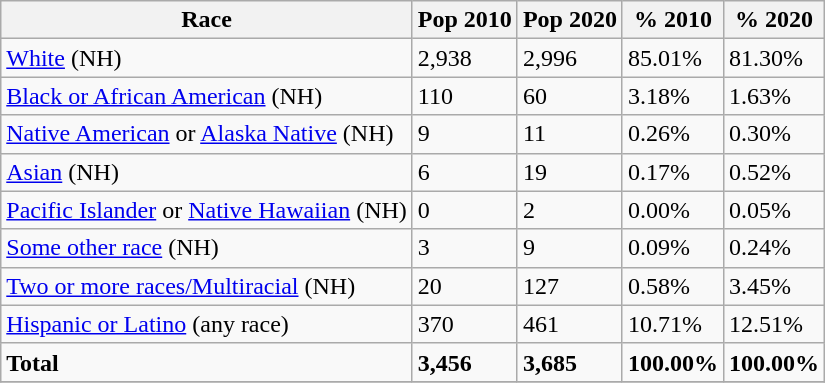<table class="wikitable">
<tr>
<th>Race</th>
<th>Pop 2010</th>
<th>Pop 2020</th>
<th>% 2010</th>
<th>% 2020</th>
</tr>
<tr>
<td><a href='#'>White</a> (NH)</td>
<td>2,938</td>
<td>2,996</td>
<td>85.01%</td>
<td>81.30%</td>
</tr>
<tr>
<td><a href='#'>Black or African American</a> (NH)</td>
<td>110</td>
<td>60</td>
<td>3.18%</td>
<td>1.63%</td>
</tr>
<tr>
<td><a href='#'>Native American</a> or <a href='#'>Alaska Native</a> (NH)</td>
<td>9</td>
<td>11</td>
<td>0.26%</td>
<td>0.30%</td>
</tr>
<tr>
<td><a href='#'>Asian</a> (NH)</td>
<td>6</td>
<td>19</td>
<td>0.17%</td>
<td>0.52%</td>
</tr>
<tr>
<td><a href='#'>Pacific Islander</a> or <a href='#'>Native Hawaiian</a> (NH)</td>
<td>0</td>
<td>2</td>
<td>0.00%</td>
<td>0.05%</td>
</tr>
<tr>
<td><a href='#'>Some other race</a> (NH)</td>
<td>3</td>
<td>9</td>
<td>0.09%</td>
<td>0.24%</td>
</tr>
<tr>
<td><a href='#'>Two or more races/Multiracial</a> (NH)</td>
<td>20</td>
<td>127</td>
<td>0.58%</td>
<td>3.45%</td>
</tr>
<tr>
<td><a href='#'>Hispanic or Latino</a> (any race)</td>
<td>370</td>
<td>461</td>
<td>10.71%</td>
<td>12.51%</td>
</tr>
<tr>
<td><strong>Total</strong></td>
<td><strong>3,456</strong></td>
<td><strong>3,685</strong></td>
<td><strong>100.00%</strong></td>
<td><strong>100.00%</strong></td>
</tr>
<tr>
</tr>
</table>
